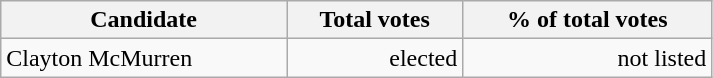<table class="wikitable" width="475">
<tr>
<th align="left">Candidate</th>
<th align="right">Total votes</th>
<th align="right">% of total votes</th>
</tr>
<tr>
<td align="left">Clayton McMurren</td>
<td align="right">elected</td>
<td align="right">not listed</td>
</tr>
</table>
